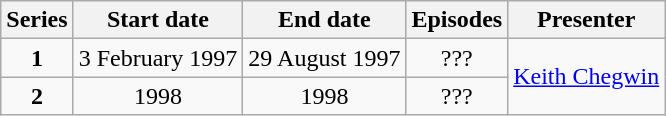<table class="wikitable" style="text-align:center;">
<tr>
<th>Series</th>
<th>Start date</th>
<th>End date</th>
<th>Episodes</th>
<th>Presenter</th>
</tr>
<tr>
<td><strong>1</strong></td>
<td>3 February 1997</td>
<td>29 August 1997</td>
<td>???</td>
<td rowspan="2"><a href='#'>Keith Chegwin</a></td>
</tr>
<tr>
<td><strong>2</strong></td>
<td>1998</td>
<td>1998</td>
<td>???</td>
</tr>
</table>
